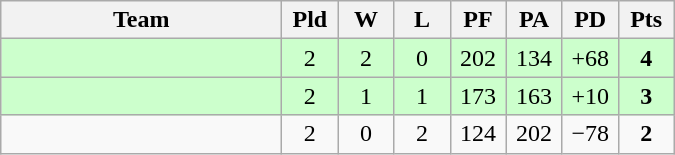<table class=wikitable style="text-align:center">
<tr>
<th width=180>Team</th>
<th width=30>Pld</th>
<th width=30>W</th>
<th width=30>L</th>
<th width=30>PF</th>
<th width=30>PA</th>
<th width=30>PD</th>
<th width=30>Pts</th>
</tr>
<tr align=center bgcolor="#ccffcc">
<td align=left></td>
<td>2</td>
<td>2</td>
<td>0</td>
<td>202</td>
<td>134</td>
<td>+68</td>
<td><strong>4</strong></td>
</tr>
<tr align=center bgcolor="#ccffcc">
<td align=left></td>
<td>2</td>
<td>1</td>
<td>1</td>
<td>173</td>
<td>163</td>
<td>+10</td>
<td><strong>3</strong></td>
</tr>
<tr align=center>
<td align=left></td>
<td>2</td>
<td>0</td>
<td>2</td>
<td>124</td>
<td>202</td>
<td>−78</td>
<td><strong>2</strong></td>
</tr>
</table>
